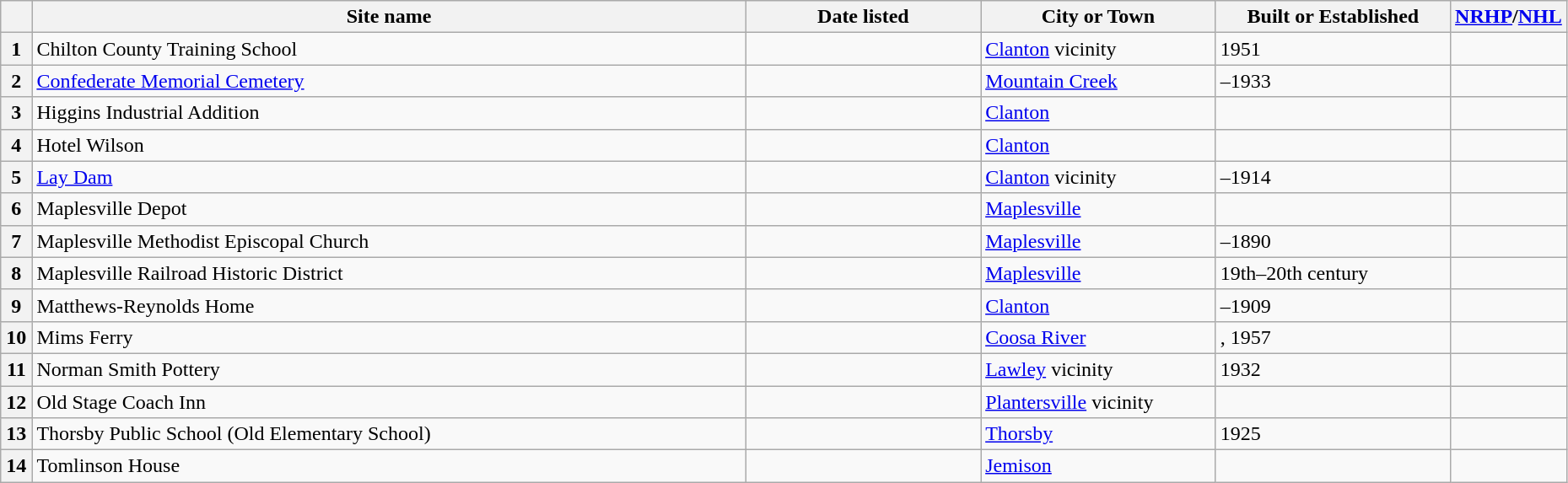<table class="wikitable" style="width:98%">
<tr>
<th width = 2% ></th>
<th>Site name</th>
<th width = 15% >Date listed</th>
<th width = 15% >City or Town</th>
<th width = 15% >Built or Established</th>
<th width = 5%  ><a href='#'>NRHP</a>/<a href='#'>NHL</a></th>
</tr>
<tr ->
<th>1</th>
<td>Chilton County Training School</td>
<td></td>
<td><a href='#'>Clanton</a> vicinity</td>
<td>1951</td>
<td></td>
</tr>
<tr ->
<th>2</th>
<td><a href='#'>Confederate Memorial Cemetery</a></td>
<td></td>
<td><a href='#'>Mountain Creek</a></td>
<td>–1933</td>
<td></td>
</tr>
<tr ->
<th>3</th>
<td>Higgins Industrial Addition</td>
<td></td>
<td><a href='#'>Clanton</a></td>
<td></td>
<td></td>
</tr>
<tr ->
<th>4</th>
<td>Hotel Wilson</td>
<td></td>
<td><a href='#'>Clanton</a></td>
<td></td>
<td></td>
</tr>
<tr ->
<th>5</th>
<td><a href='#'>Lay Dam</a></td>
<td></td>
<td><a href='#'>Clanton</a> vicinity</td>
<td>–1914</td>
<td></td>
</tr>
<tr ->
<th>6</th>
<td>Maplesville Depot</td>
<td></td>
<td><a href='#'>Maplesville</a></td>
<td></td>
<td></td>
</tr>
<tr ->
<th>7</th>
<td>Maplesville Methodist Episcopal Church</td>
<td></td>
<td><a href='#'>Maplesville</a></td>
<td>–1890</td>
<td></td>
</tr>
<tr ->
<th>8</th>
<td>Maplesville Railroad Historic District</td>
<td></td>
<td><a href='#'>Maplesville</a></td>
<td>19th–20th century</td>
<td></td>
</tr>
<tr ->
<th>9</th>
<td>Matthews-Reynolds Home</td>
<td></td>
<td><a href='#'>Clanton</a></td>
<td>–1909</td>
<td></td>
</tr>
<tr ->
<th>10</th>
<td>Mims Ferry</td>
<td></td>
<td><a href='#'>Coosa River</a></td>
<td>, 1957</td>
<td></td>
</tr>
<tr ->
<th>11</th>
<td>Norman Smith Pottery</td>
<td></td>
<td><a href='#'>Lawley</a> vicinity</td>
<td>1932</td>
<td></td>
</tr>
<tr ->
<th>12</th>
<td>Old Stage Coach Inn</td>
<td></td>
<td><a href='#'>Plantersville</a> vicinity</td>
<td></td>
<td></td>
</tr>
<tr ->
<th>13</th>
<td>Thorsby Public School (Old Elementary School)</td>
<td></td>
<td><a href='#'>Thorsby</a></td>
<td>1925</td>
<td></td>
</tr>
<tr ->
<th>14</th>
<td>Tomlinson House</td>
<td></td>
<td><a href='#'>Jemison</a></td>
<td></td>
<td></td>
</tr>
</table>
